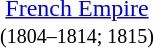<table>
<tr>
<td width="130" valign="top" align="center"> <a href='#'>French Empire</a> <small>(1804–1814; 1815)</small></td>
</tr>
</table>
